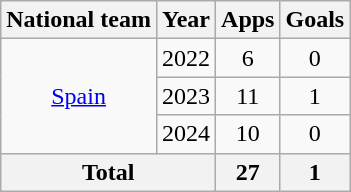<table class="wikitable" style="text-align:center">
<tr>
<th>National team</th>
<th>Year</th>
<th>Apps</th>
<th>Goals</th>
</tr>
<tr>
<td rowspan="3"><a href='#'>Spain</a></td>
<td>2022</td>
<td>6</td>
<td>0</td>
</tr>
<tr>
<td>2023</td>
<td>11</td>
<td>1</td>
</tr>
<tr>
<td>2024</td>
<td>10</td>
<td>0</td>
</tr>
<tr>
<th colspan="2">Total</th>
<th>27</th>
<th>1</th>
</tr>
</table>
